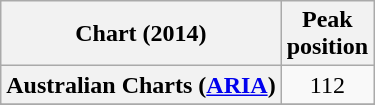<table class="wikitable plainrowheaders sortable">
<tr>
<th scope="col">Chart (2014)</th>
<th scope="col">Peak<br>position</th>
</tr>
<tr>
<th scope="row">Australian Charts (<a href='#'>ARIA</a>)</th>
<td style="text-align:center;">112</td>
</tr>
<tr>
</tr>
<tr>
</tr>
<tr>
</tr>
<tr>
</tr>
<tr>
</tr>
<tr>
</tr>
<tr>
</tr>
<tr>
</tr>
<tr>
</tr>
<tr>
</tr>
<tr>
</tr>
<tr>
</tr>
<tr>
</tr>
<tr>
</tr>
</table>
